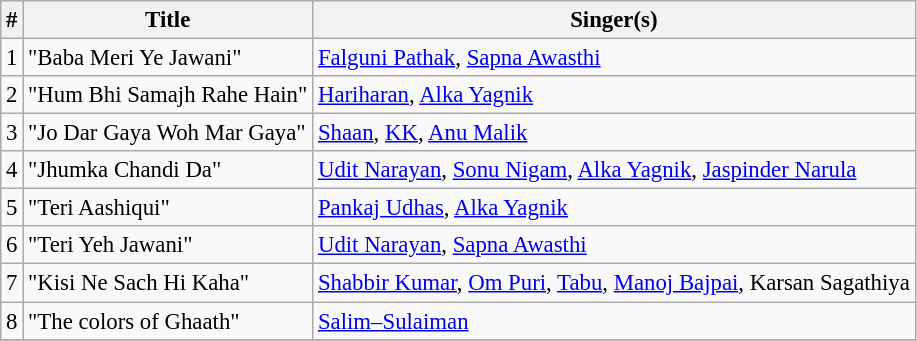<table class="wikitable" style="font-size:95%;">
<tr>
<th>#</th>
<th>Title</th>
<th>Singer(s)</th>
</tr>
<tr>
<td>1</td>
<td>"Baba Meri Ye Jawani"</td>
<td><a href='#'>Falguni Pathak</a>, <a href='#'>Sapna Awasthi</a></td>
</tr>
<tr>
<td>2</td>
<td>"Hum Bhi Samajh Rahe Hain"</td>
<td><a href='#'>Hariharan</a>, <a href='#'>Alka Yagnik</a></td>
</tr>
<tr>
<td>3</td>
<td>"Jo Dar Gaya Woh Mar Gaya"</td>
<td><a href='#'>Shaan</a>, <a href='#'>KK</a>, <a href='#'>Anu Malik</a></td>
</tr>
<tr>
<td>4</td>
<td>"Jhumka Chandi Da"</td>
<td><a href='#'>Udit Narayan</a>, <a href='#'>Sonu Nigam</a>, <a href='#'>Alka Yagnik</a>, <a href='#'>Jaspinder Narula</a></td>
</tr>
<tr>
<td>5</td>
<td>"Teri Aashiqui"</td>
<td><a href='#'>Pankaj Udhas</a>, <a href='#'>Alka Yagnik</a></td>
</tr>
<tr>
<td>6</td>
<td>"Teri Yeh Jawani"</td>
<td><a href='#'>Udit Narayan</a>, <a href='#'>Sapna Awasthi</a></td>
</tr>
<tr>
<td>7</td>
<td>"Kisi Ne Sach Hi Kaha"</td>
<td><a href='#'>Shabbir Kumar</a>, <a href='#'>Om Puri</a>, <a href='#'>Tabu</a>, <a href='#'>Manoj Bajpai</a>, Karsan Sagathiya</td>
</tr>
<tr>
<td>8</td>
<td>"The colors of Ghaath"</td>
<td><a href='#'>Salim–Sulaiman</a></td>
</tr>
<tr>
</tr>
</table>
